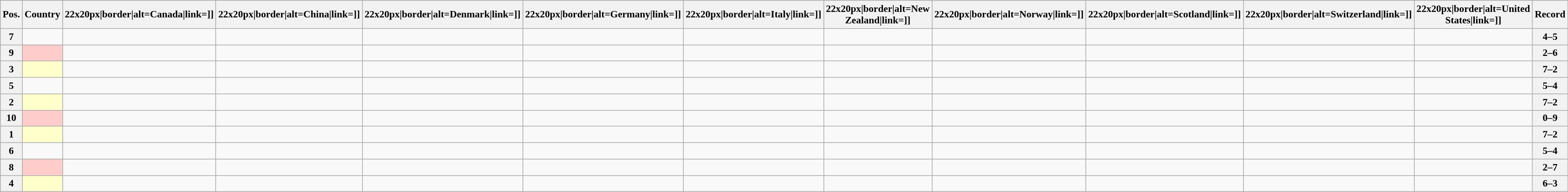<table class="wikitable sortable nowrap" style="text-align:center; font-size:0.9em;">
<tr>
<th>Pos.</th>
<th>Country</th>
<th [[Image:>22x20px|border|alt=Canada|link=]]</th>
<th [[Image:>22x20px|border|alt=China|link=]]</th>
<th [[Image:>22x20px|border|alt=Denmark|link=]]</th>
<th [[Image:>22x20px|border|alt=Germany|link=]]</th>
<th [[Image:>22x20px|border|alt=Italy|link=]]</th>
<th [[Image:>22x20px|border|alt=New Zealand|link=]]</th>
<th [[Image:>22x20px|border|alt=Norway|link=]]</th>
<th [[Image:>22x20px|border|alt=Scotland|link=]]</th>
<th [[Image:>22x20px|border|alt=Switzerland|link=]]</th>
<th [[Image:>22x20px|border|alt=United States|link=]]</th>
<th>Record</th>
</tr>
<tr>
<th>7</th>
<td style="text-align:left;"></td>
<td></td>
<td></td>
<td></td>
<td></td>
<td></td>
<td></td>
<td></td>
<td></td>
<td></td>
<td></td>
<th>4–5</th>
</tr>
<tr>
<th>9</th>
<td style="text-align:left; background:#ffcccc;"></td>
<td></td>
<td></td>
<td></td>
<td></td>
<td></td>
<td></td>
<td></td>
<td></td>
<td></td>
<td></td>
<th>2–6</th>
</tr>
<tr>
<th>3</th>
<td style="text-align:left; background:#ffffcc;"></td>
<td></td>
<td></td>
<td></td>
<td></td>
<td></td>
<td></td>
<td></td>
<td></td>
<td></td>
<td></td>
<th>7–2</th>
</tr>
<tr>
<th>5</th>
<td style="text-align:left;"></td>
<td></td>
<td></td>
<td></td>
<td></td>
<td></td>
<td></td>
<td></td>
<td></td>
<td></td>
<td></td>
<th>5–4</th>
</tr>
<tr>
<th>2</th>
<td style="text-align:left; background:#ffffcc;"></td>
<td></td>
<td></td>
<td></td>
<td></td>
<td></td>
<td></td>
<td></td>
<td></td>
<td></td>
<td></td>
<th>7–2</th>
</tr>
<tr>
<th>10</th>
<td style="text-align:left; background:#ffcccc;"></td>
<td></td>
<td></td>
<td></td>
<td></td>
<td></td>
<td></td>
<td></td>
<td></td>
<td></td>
<td></td>
<th>0–9</th>
</tr>
<tr>
<th>1</th>
<td style="text-align:left; background:#ffffcc;"></td>
<td></td>
<td></td>
<td></td>
<td></td>
<td></td>
<td></td>
<td></td>
<td></td>
<td></td>
<td></td>
<th>7–2</th>
</tr>
<tr>
<th>6</th>
<td style="text-align:left;"></td>
<td></td>
<td></td>
<td></td>
<td></td>
<td></td>
<td></td>
<td></td>
<td></td>
<td></td>
<td></td>
<th>5–4</th>
</tr>
<tr>
<th>8</th>
<td style="text-align:left; background:#ffcccc;"></td>
<td></td>
<td></td>
<td></td>
<td></td>
<td></td>
<td></td>
<td></td>
<td></td>
<td></td>
<td></td>
<th>2–7</th>
</tr>
<tr>
<th>4</th>
<td style="text-align:left; background:#ffffcc;"></td>
<td></td>
<td></td>
<td></td>
<td></td>
<td></td>
<td></td>
<td></td>
<td></td>
<td></td>
<td></td>
<th>6–3</th>
</tr>
</table>
